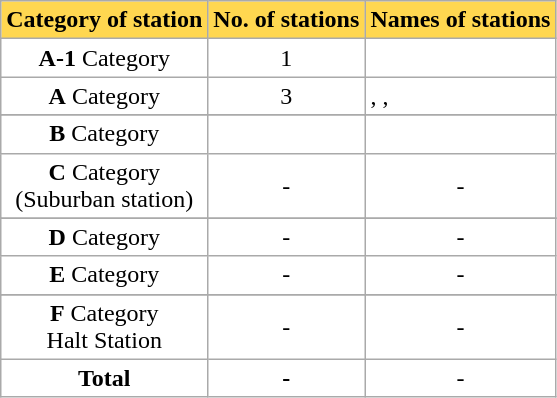<table class="wikitable sortable" style="background:#fff;">
<tr>
<th style="background:#ffd750;">Category of station</th>
<th style="background:#ffd750;">No. of stations</th>
<th style="background:#ffd750;">Names of stations</th>
</tr>
<tr>
<td style="text-align:center;"><strong>A-1</strong> Category</td>
<td style="text-align:center;">1</td>
<td style="text-align:center;"></td>
</tr>
<tr>
<td style="text-align:center;"><strong>A</strong> Category</td>
<td style="text-align:center;">3</td>
<td style="text-align:center,">, ,<br></td>
</tr>
<tr>
</tr>
<tr>
<td style="text-align:center;"><strong>B</strong> Category</td>
<td style="text-align:center;"></td>
<td style="text-align:center;"></td>
</tr>
<tr>
<td style="text-align:center;"><strong>C</strong> Category<br>(Suburban station)</td>
<td style="text-align:center;">-</td>
<td style="text-align:center;">-</td>
</tr>
<tr>
</tr>
<tr>
<td style="text-align:center;"><strong>D</strong> Category</td>
<td style="text-align:center;">-</td>
<td style="text-align:center;">-</td>
</tr>
<tr>
<td style="text-align:center;"><strong>E</strong> Category</td>
<td style="text-align:center;">-</td>
<td style="text-align:center;">-</td>
</tr>
<tr>
</tr>
<tr>
<td style="text-align:center;"><strong>F</strong> Category<br>Halt Station</td>
<td style="text-align:center;">-</td>
<td style="text-align:center;">-</td>
</tr>
<tr>
<td style="text-align:center;"><strong>Total</strong></td>
<td style="text-align:center;"><strong>-</strong></td>
<td style="text-align:center;">-</td>
</tr>
</table>
